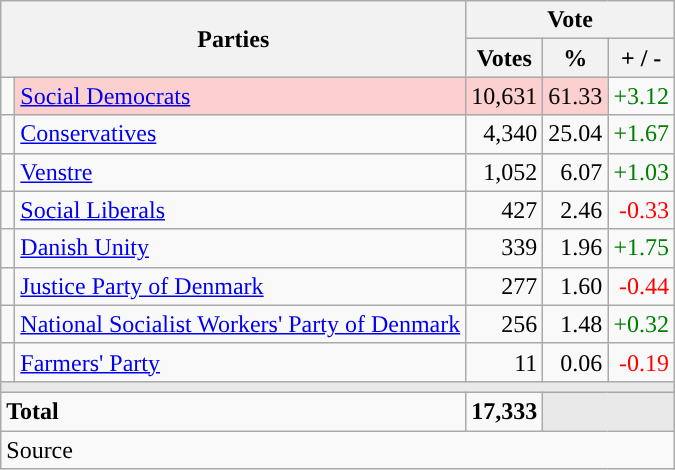<table class="wikitable" style="text-align:right;">
<tr>
<th style="text-align:centre;" rowspan="2" colspan="2" width="225">Parties</th>
<th colspan="3">Vote</th>
</tr>
<tr>
<th width="15">Votes</th>
<th width="15">%</th>
<th width="15">+ / -</th>
</tr>
<tr>
<td width="2" style="color:inherit;background:"></td>
<td bgcolor=#fbd0ce  align="left"><a href='#'>Social Democrats</a></td>
<td bgcolor=#fbd0ce>10,631</td>
<td bgcolor=#fbd0ce>61.33</td>
<td style=color:green;>+3.12</td>
</tr>
<tr>
<td width="2" style="color:inherit;background:"></td>
<td align="left"><a href='#'>Conservatives</a></td>
<td>4,340</td>
<td>25.04</td>
<td style=color:green;>+1.67</td>
</tr>
<tr>
<td width="2" style="color:inherit;background:"></td>
<td align="left"><a href='#'>Venstre</a></td>
<td>1,052</td>
<td>6.07</td>
<td style=color:green;>+1.03</td>
</tr>
<tr>
<td width="2" style="color:inherit;background:"></td>
<td align="left"><a href='#'>Social Liberals</a></td>
<td>427</td>
<td>2.46</td>
<td style=color:red;>-0.33</td>
</tr>
<tr>
<td width="2" style="color:inherit;background:"></td>
<td align="left"><a href='#'>Danish Unity</a></td>
<td>339</td>
<td>1.96</td>
<td style=color:green;>+1.75</td>
</tr>
<tr>
<td width="2" style="color:inherit;background:"></td>
<td align="left"><a href='#'>Justice Party of Denmark</a></td>
<td>277</td>
<td>1.60</td>
<td style=color:red;>-0.44</td>
</tr>
<tr>
<td width="2" style="color:inherit;background:"></td>
<td align="left"><a href='#'>National Socialist Workers' Party of Denmark</a></td>
<td>256</td>
<td>1.48</td>
<td style=color:green;>+0.32</td>
</tr>
<tr>
<td width="2" style="color:inherit;background:"></td>
<td align="left"><a href='#'>Farmers' Party</a></td>
<td>11</td>
<td>0.06</td>
<td style=color:red;>-0.19</td>
</tr>
<tr>
<td colspan="7" bgcolor="#E9E9E9"></td>
</tr>
<tr>
<td align="left" colspan="2"><strong>Total</strong></td>
<td><strong>17,333</strong></td>
<td bgcolor="#E9E9E9" colspan="2"></td>
</tr>
<tr>
<td align="left" colspan="6">Source</td>
</tr>
</table>
